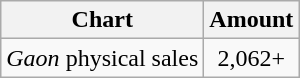<table class="wikitable">
<tr>
<th>Chart</th>
<th>Amount</th>
</tr>
<tr>
<td><em>Gaon</em> physical sales</td>
<td style="text-align:center;">2,062+</td>
</tr>
</table>
